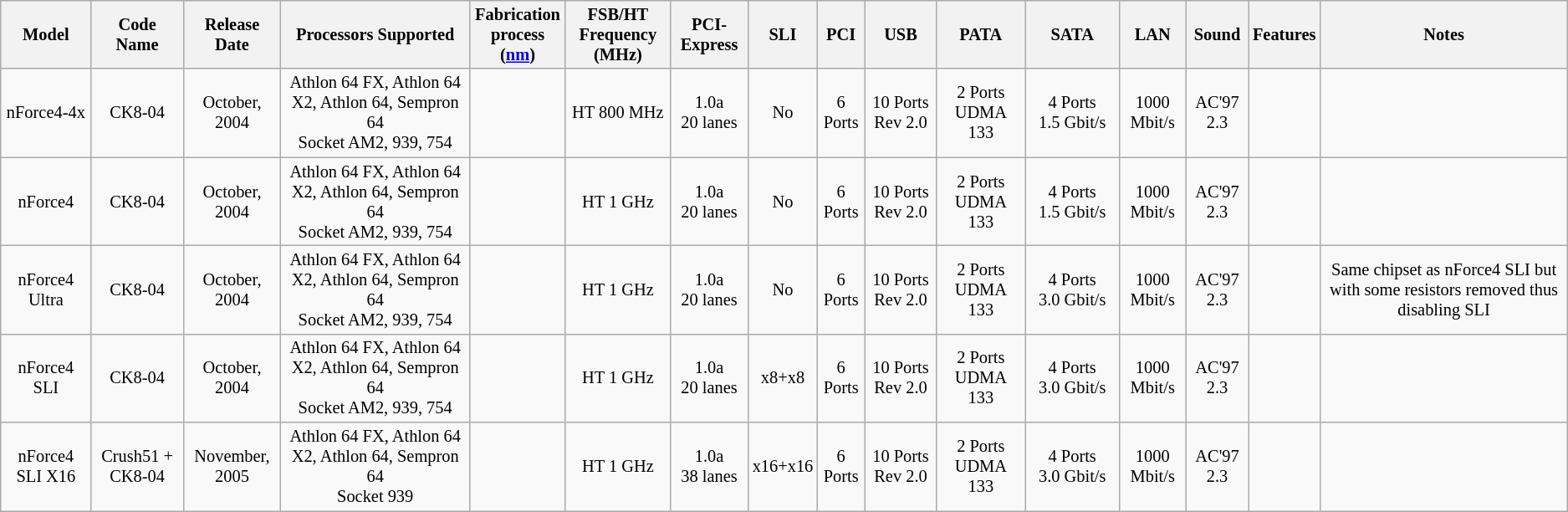<table class="wikitable" style="font-size: 85%; text-align: center; width: auto;">
<tr>
<th>Model</th>
<th>Code Name</th>
<th>Release Date</th>
<th>Processors Supported</th>
<th>Fabrication<br>process (<a href='#'>nm</a>)</th>
<th>FSB/HT<br>Frequency (MHz)</th>
<th>PCI-Express</th>
<th>SLI</th>
<th>PCI</th>
<th>USB</th>
<th>PATA</th>
<th>SATA</th>
<th>LAN</th>
<th>Sound</th>
<th>Features</th>
<th>Notes</th>
</tr>
<tr>
<td>nForce4-4x</td>
<td>CK8-04</td>
<td>October, 2004</td>
<td>Athlon 64 FX, Athlon 64 X2, Athlon 64, Sempron 64<br>Socket AM2, 939, 754</td>
<td></td>
<td>HT 800 MHz</td>
<td>1.0a<br>20 lanes</td>
<td>No</td>
<td>6 Ports</td>
<td>10 Ports Rev 2.0</td>
<td>2 Ports UDMA 133</td>
<td>4 Ports 1.5 Gbit/s</td>
<td>1000 Mbit/s</td>
<td>AC'97 2.3</td>
<td></td>
<td></td>
</tr>
<tr>
<td>nForce4</td>
<td>CK8-04</td>
<td>October, 2004</td>
<td>Athlon 64 FX, Athlon 64 X2, Athlon 64, Sempron 64<br>Socket AM2, 939, 754</td>
<td></td>
<td>HT 1 GHz</td>
<td>1.0a<br>20 lanes</td>
<td>No</td>
<td>6 Ports</td>
<td>10 Ports Rev 2.0</td>
<td>2 Ports UDMA 133</td>
<td>4 Ports 1.5 Gbit/s</td>
<td>1000 Mbit/s</td>
<td>AC'97 2.3</td>
<td></td>
<td></td>
</tr>
<tr>
<td>nForce4 Ultra</td>
<td>CK8-04</td>
<td>October, 2004</td>
<td>Athlon 64 FX, Athlon 64 X2, Athlon 64, Sempron 64<br>Socket AM2, 939, 754</td>
<td></td>
<td>HT 1 GHz</td>
<td>1.0a<br>20 lanes</td>
<td>No</td>
<td>6 Ports</td>
<td>10 Ports Rev 2.0</td>
<td>2 Ports UDMA 133</td>
<td>4 Ports 3.0 Gbit/s</td>
<td>1000 Mbit/s</td>
<td>AC'97 2.3</td>
<td></td>
<td>Same chipset as nForce4 SLI but with some resistors removed thus disabling SLI</td>
</tr>
<tr>
<td>nForce4 SLI</td>
<td>CK8-04</td>
<td>October, 2004</td>
<td>Athlon 64 FX, Athlon 64 X2, Athlon 64, Sempron 64<br>Socket AM2, 939, 754</td>
<td></td>
<td>HT 1 GHz</td>
<td>1.0a<br>20 lanes</td>
<td>x8+x8</td>
<td>6 Ports</td>
<td>10 Ports Rev 2.0</td>
<td>2 Ports UDMA 133</td>
<td>4 Ports 3.0 Gbit/s</td>
<td>1000 Mbit/s</td>
<td>AC'97 2.3</td>
<td></td>
<td></td>
</tr>
<tr>
<td>nForce4 SLI X16</td>
<td>Crush51 + CK8-04</td>
<td>November, 2005</td>
<td>Athlon 64 FX, Athlon 64 X2, Athlon 64, Sempron 64<br>Socket 939</td>
<td></td>
<td>HT 1 GHz</td>
<td>1.0a<br>38 lanes</td>
<td>x16+x16</td>
<td>6 Ports</td>
<td>10 Ports Rev 2.0</td>
<td>2 Ports UDMA 133</td>
<td>4 Ports 3.0 Gbit/s</td>
<td>1000 Mbit/s</td>
<td>AC'97 2.3</td>
<td></td>
<td></td>
</tr>
</table>
